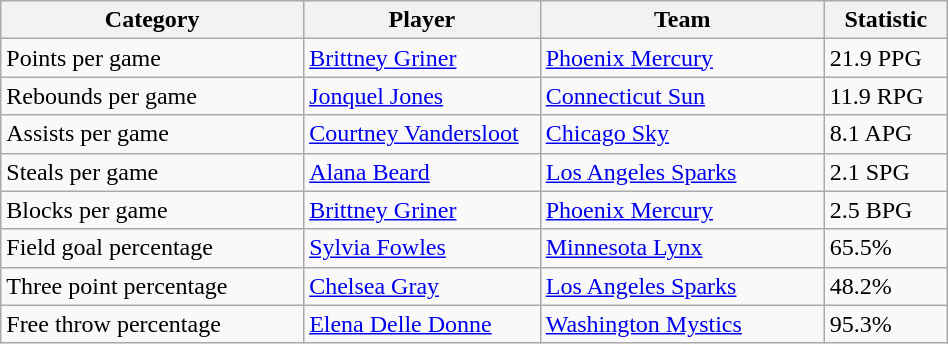<table class="wikitable" style="width: 50%">
<tr>
<th width=32%>Category</th>
<th width=25%>Player</th>
<th width=30%>Team</th>
<th width=20%>Statistic</th>
</tr>
<tr>
<td>Points per game</td>
<td><a href='#'>Brittney Griner</a></td>
<td><a href='#'>Phoenix Mercury</a></td>
<td>21.9 PPG</td>
</tr>
<tr>
<td>Rebounds per game</td>
<td><a href='#'>Jonquel Jones</a></td>
<td><a href='#'>Connecticut Sun</a></td>
<td>11.9 RPG</td>
</tr>
<tr>
<td>Assists per game</td>
<td><a href='#'>Courtney Vandersloot</a></td>
<td><a href='#'>Chicago Sky</a></td>
<td>8.1 APG</td>
</tr>
<tr>
<td>Steals per game</td>
<td><a href='#'>Alana Beard</a></td>
<td><a href='#'>Los Angeles Sparks</a></td>
<td>2.1 SPG</td>
</tr>
<tr>
<td>Blocks per game</td>
<td><a href='#'>Brittney Griner</a></td>
<td><a href='#'>Phoenix Mercury</a></td>
<td>2.5 BPG</td>
</tr>
<tr>
<td>Field goal percentage</td>
<td><a href='#'>Sylvia Fowles</a></td>
<td><a href='#'>Minnesota Lynx</a></td>
<td>65.5%</td>
</tr>
<tr>
<td>Three point percentage</td>
<td><a href='#'>Chelsea Gray</a></td>
<td><a href='#'>Los Angeles Sparks</a></td>
<td>48.2%</td>
</tr>
<tr>
<td>Free throw percentage</td>
<td><a href='#'>Elena Delle Donne</a></td>
<td><a href='#'>Washington Mystics</a></td>
<td>95.3%</td>
</tr>
</table>
